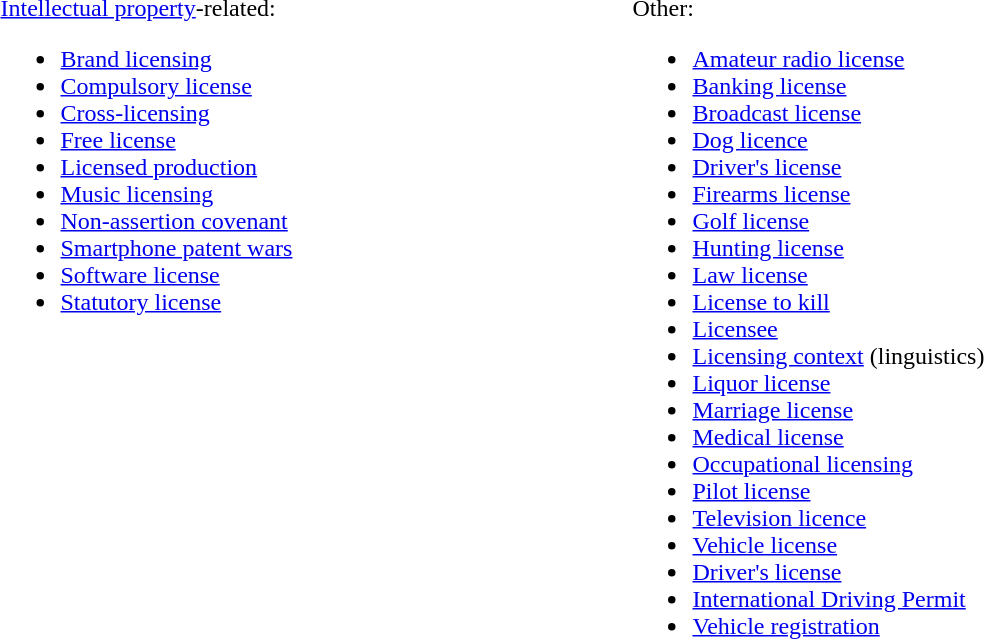<table width=100%>
<tr>
<td width=33% valign=top><a href='#'>Intellectual property</a>-related:<br><ul><li><a href='#'>Brand licensing</a></li><li><a href='#'>Compulsory license</a></li><li><a href='#'>Cross-licensing</a></li><li><a href='#'>Free license</a></li><li><a href='#'>Licensed production</a></li><li><a href='#'>Music licensing</a></li><li><a href='#'>Non-assertion covenant</a></li><li><a href='#'>Smartphone patent wars</a></li><li><a href='#'>Software license</a></li><li><a href='#'>Statutory license</a></li></ul></td>
<td width=66% valign=top>Other:<br><ul><li><a href='#'>Amateur radio license</a></li><li><a href='#'>Banking license</a></li><li><a href='#'>Broadcast license</a></li><li><a href='#'>Dog licence</a></li><li><a href='#'>Driver's license</a></li><li><a href='#'>Firearms license</a></li><li><a href='#'>Golf license</a></li><li><a href='#'>Hunting license</a></li><li><a href='#'>Law license</a></li><li><a href='#'>License to kill</a></li><li><a href='#'>Licensee</a></li><li><a href='#'>Licensing context</a> (linguistics)</li><li><a href='#'>Liquor license</a></li><li><a href='#'>Marriage license</a></li><li><a href='#'>Medical license</a></li><li><a href='#'>Occupational licensing</a></li><li><a href='#'>Pilot license</a></li><li><a href='#'>Television licence</a></li><li><a href='#'>Vehicle license</a></li><li><a href='#'>Driver's license</a></li><li><a href='#'>International Driving Permit</a></li><li><a href='#'>Vehicle registration</a></li></ul></td>
</tr>
</table>
